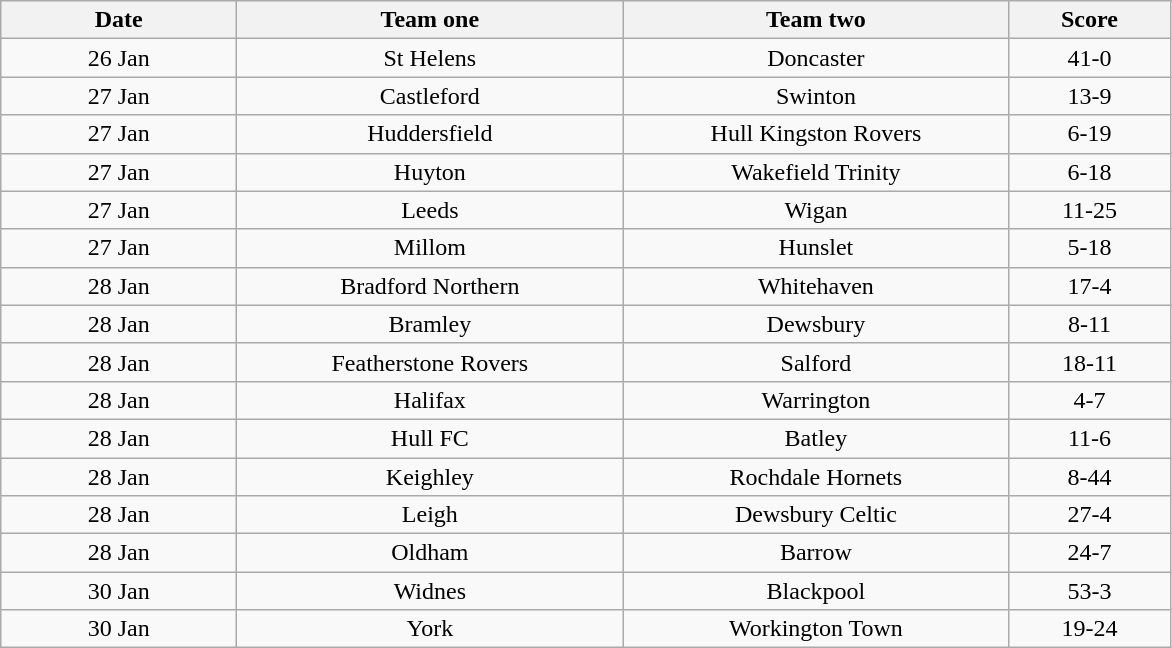<table class="wikitable" style="text-align: center">
<tr>
<th width=150>Date</th>
<th width=250>Team one</th>
<th width=250>Team two</th>
<th width=100>Score</th>
</tr>
<tr>
<td>26 Jan</td>
<td>St Helens</td>
<td>Doncaster</td>
<td>41-0</td>
</tr>
<tr>
<td>27 Jan</td>
<td>Castleford</td>
<td>Swinton</td>
<td>13-9</td>
</tr>
<tr>
<td>27 Jan</td>
<td>Huddersfield</td>
<td>Hull Kingston Rovers</td>
<td>6-19</td>
</tr>
<tr>
<td>27 Jan</td>
<td>Huyton</td>
<td>Wakefield Trinity</td>
<td>6-18</td>
</tr>
<tr>
<td>27 Jan</td>
<td>Leeds</td>
<td>Wigan</td>
<td>11-25</td>
</tr>
<tr>
<td>27 Jan</td>
<td>Millom</td>
<td>Hunslet</td>
<td>5-18</td>
</tr>
<tr>
<td>28 Jan</td>
<td>Bradford Northern</td>
<td>Whitehaven</td>
<td>17-4</td>
</tr>
<tr>
<td>28 Jan</td>
<td>Bramley</td>
<td>Dewsbury</td>
<td>8-11</td>
</tr>
<tr>
<td>28 Jan</td>
<td>Featherstone Rovers</td>
<td>Salford</td>
<td>18-11</td>
</tr>
<tr>
<td>28 Jan</td>
<td>Halifax</td>
<td>Warrington</td>
<td>4-7</td>
</tr>
<tr>
<td>28 Jan</td>
<td>Hull FC</td>
<td>Batley</td>
<td>11-6</td>
</tr>
<tr>
<td>28 Jan</td>
<td>Keighley</td>
<td>Rochdale Hornets</td>
<td>8-44</td>
</tr>
<tr>
<td>28 Jan</td>
<td>Leigh</td>
<td>Dewsbury Celtic</td>
<td>27-4</td>
</tr>
<tr>
<td>28 Jan</td>
<td>Oldham</td>
<td>Barrow</td>
<td>24-7</td>
</tr>
<tr>
<td>30 Jan</td>
<td>Widnes</td>
<td>Blackpool</td>
<td>53-3</td>
</tr>
<tr>
<td>30 Jan</td>
<td>York</td>
<td>Workington Town</td>
<td>19-24</td>
</tr>
</table>
